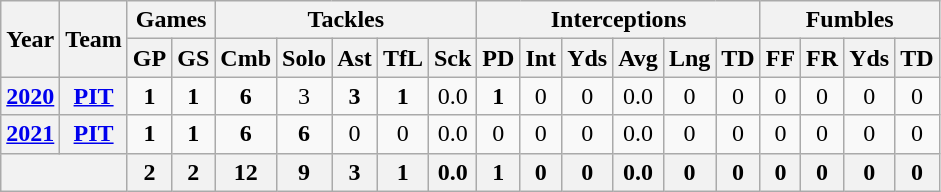<table class="wikitable" style="text-align:center;">
<tr>
<th rowspan="2">Year</th>
<th rowspan="2">Team</th>
<th colspan="2">Games</th>
<th colspan="5">Tackles</th>
<th colspan="6">Interceptions</th>
<th colspan="4">Fumbles</th>
</tr>
<tr>
<th>GP</th>
<th>GS</th>
<th>Cmb</th>
<th>Solo</th>
<th>Ast</th>
<th>TfL</th>
<th>Sck</th>
<th>PD</th>
<th>Int</th>
<th>Yds</th>
<th>Avg</th>
<th>Lng</th>
<th>TD</th>
<th>FF</th>
<th>FR</th>
<th>Yds</th>
<th>TD</th>
</tr>
<tr>
<th><a href='#'>2020</a></th>
<th><a href='#'>PIT</a></th>
<td><strong>1</strong></td>
<td><strong>1</strong></td>
<td><strong>6</strong></td>
<td>3</td>
<td><strong>3</strong></td>
<td><strong>1</strong></td>
<td>0.0</td>
<td><strong>1</strong></td>
<td>0</td>
<td>0</td>
<td>0.0</td>
<td>0</td>
<td>0</td>
<td>0</td>
<td>0</td>
<td>0</td>
<td>0</td>
</tr>
<tr>
<th><a href='#'>2021</a></th>
<th><a href='#'>PIT</a></th>
<td><strong>1</strong></td>
<td><strong>1</strong></td>
<td><strong>6</strong></td>
<td><strong>6</strong></td>
<td>0</td>
<td>0</td>
<td>0.0</td>
<td>0</td>
<td>0</td>
<td>0</td>
<td>0.0</td>
<td>0</td>
<td>0</td>
<td>0</td>
<td>0</td>
<td>0</td>
<td>0</td>
</tr>
<tr>
<th colspan="2"></th>
<th>2</th>
<th>2</th>
<th>12</th>
<th>9</th>
<th>3</th>
<th>1</th>
<th>0.0</th>
<th>1</th>
<th>0</th>
<th>0</th>
<th>0.0</th>
<th>0</th>
<th>0</th>
<th>0</th>
<th>0</th>
<th>0</th>
<th>0</th>
</tr>
</table>
